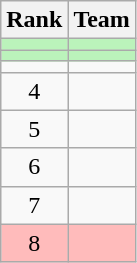<table class=wikitable style="text-align: center;">
<tr>
<th>Rank</th>
<th>Team</th>
</tr>
<tr style="background: #BBF3BB;">
<td></td>
<td style="text-align: left;"></td>
</tr>
<tr style="background: #BBF3BB;">
<td></td>
<td style="text-align: left;"></td>
</tr>
<tr>
<td></td>
<td style="text-align: left;"></td>
</tr>
<tr>
<td>4</td>
<td style="text-align: left;"></td>
</tr>
<tr>
<td>5</td>
<td style="text-align: left;"></td>
</tr>
<tr>
<td>6</td>
<td style="text-align: left;"></td>
</tr>
<tr>
<td>7</td>
<td style="text-align: left;"></td>
</tr>
<tr style="background: #FFBBBB;">
<td>8</td>
<td style="text-align: left;"></td>
</tr>
</table>
